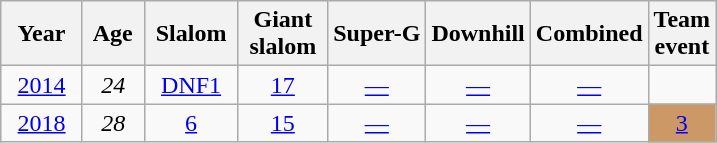<table class=wikitable style="text-align:center">
<tr>
<th>  Year  </th>
<th> Age </th>
<th> Slalom </th>
<th> Giant <br> slalom </th>
<th>Super-G</th>
<th>Downhill</th>
<th>Combined</th>
<th>Team<br>event</th>
</tr>
<tr>
<td><a href='#'>2014</a></td>
<td><em>24</em></td>
<td><a href='#'>DNF1</a></td>
<td><a href='#'>17</a></td>
<td><a href='#'>—</a></td>
<td><a href='#'>—</a></td>
<td><a href='#'>—</a></td>
<td></td>
</tr>
<tr>
<td><a href='#'>2018</a></td>
<td><em>28</em></td>
<td><a href='#'>6</a></td>
<td><a href='#'>15</a></td>
<td><a href='#'>—</a></td>
<td><a href='#'>—</a></td>
<td><a href='#'>—</a></td>
<td bgcolor=cc9966><a href='#'>3</a></td>
</tr>
</table>
